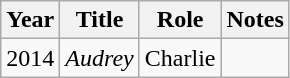<table class="wikitable sortable">
<tr>
<th>Year</th>
<th>Title</th>
<th>Role</th>
<th class="unsortable">Notes</th>
</tr>
<tr>
<td>2014</td>
<td><em>Audrey</em></td>
<td>Charlie</td>
<td></td>
</tr>
</table>
